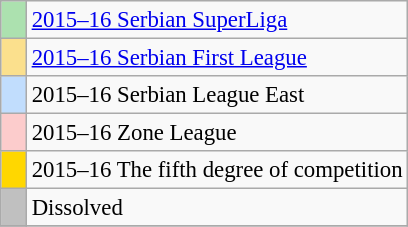<table class="wikitable" style="text-align:left; font-size:95%">
<tr>
<td style="width:10px; background:#ace1af"></td>
<td><a href='#'>2015–16 Serbian SuperLiga</a></td>
</tr>
<tr>
<td style="width:10px; background:#fbe08d"></td>
<td><a href='#'>2015–16 Serbian First League</a></td>
</tr>
<tr>
<td style="width:10px; background:#c1ddfd"></td>
<td>2015–16 Serbian League East</td>
</tr>
<tr>
<td style="width:10px; background:#fccccc"></td>
<td>2015–16 Zone League</td>
</tr>
<tr>
<td style="width:10px; background:gold"></td>
<td>2015–16 The fifth degree of competition</td>
</tr>
<tr>
<td style="width:10px; background:silver"></td>
<td>Dissolved</td>
</tr>
<tr>
</tr>
</table>
